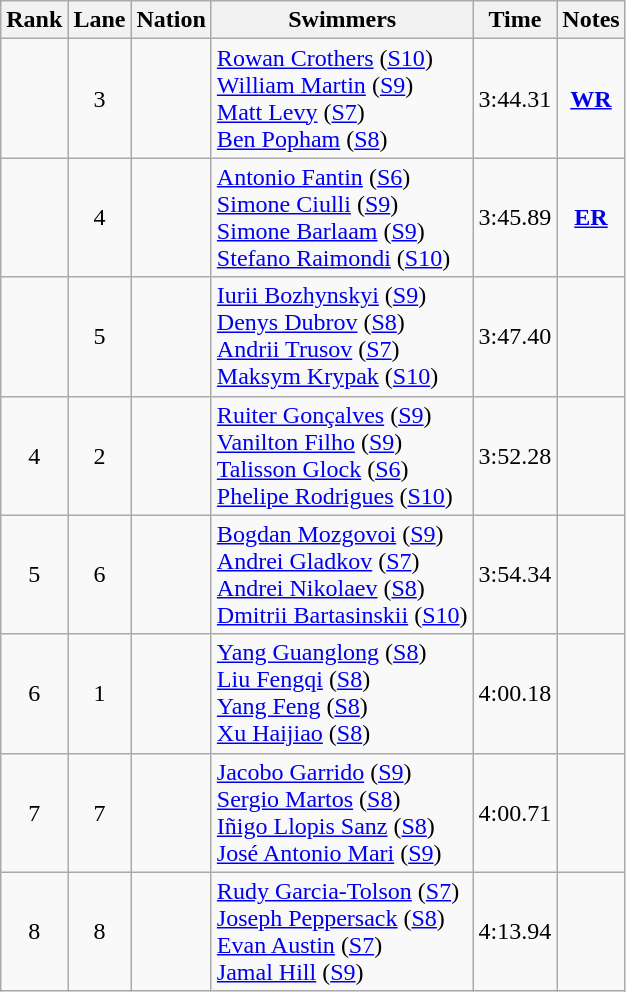<table class="wikitable sortable" style="text-align:center">
<tr>
<th>Rank</th>
<th>Lane</th>
<th>Nation</th>
<th>Swimmers</th>
<th>Time</th>
<th>Notes</th>
</tr>
<tr>
<td></td>
<td>3</td>
<td align=left></td>
<td align=left><a href='#'>Rowan Crothers</a> (<a href='#'>S10</a>)<br><a href='#'>William Martin</a> (<a href='#'>S9</a>)<br><a href='#'>Matt Levy</a> (<a href='#'>S7</a>)<br><a href='#'>Ben Popham</a> (<a href='#'>S8</a>)</td>
<td>3:44.31</td>
<td><strong><a href='#'>WR</a></strong></td>
</tr>
<tr>
<td></td>
<td>4</td>
<td align=left></td>
<td align=left><a href='#'>Antonio Fantin</a> (<a href='#'>S6</a>)<br><a href='#'>Simone Ciulli</a> (<a href='#'>S9</a>)<br><a href='#'>Simone Barlaam</a> (<a href='#'>S9</a>) <br><a href='#'>Stefano Raimondi</a> (<a href='#'>S10</a>)</td>
<td>3:45.89</td>
<td><strong><a href='#'>ER</a></strong></td>
</tr>
<tr>
<td></td>
<td>5</td>
<td align=left></td>
<td align=left><a href='#'>Iurii Bozhynskyi</a> (<a href='#'>S9</a>)<br><a href='#'>Denys Dubrov</a> (<a href='#'>S8</a>)<br><a href='#'>Andrii Trusov</a> (<a href='#'>S7</a>)<br><a href='#'>Maksym Krypak</a> (<a href='#'>S10</a>)</td>
<td>3:47.40</td>
<td></td>
</tr>
<tr>
<td>4</td>
<td>2</td>
<td align=left></td>
<td align=left><a href='#'>Ruiter Gonçalves</a> (<a href='#'>S9</a>)<br><a href='#'>Vanilton Filho</a> (<a href='#'>S9</a>) <br><a href='#'>Talisson Glock</a> (<a href='#'>S6</a>)<br><a href='#'>Phelipe Rodrigues</a> (<a href='#'>S10</a>)</td>
<td>3:52.28</td>
<td></td>
</tr>
<tr>
<td>5</td>
<td>6</td>
<td align=left></td>
<td align=left><a href='#'>Bogdan Mozgovoi</a> (<a href='#'>S9</a>)<br><a href='#'>Andrei Gladkov</a> (<a href='#'>S7</a>)<br><a href='#'>Andrei Nikolaev</a> (<a href='#'>S8</a>)<br><a href='#'>Dmitrii Bartasinskii</a> (<a href='#'>S10</a>)</td>
<td>3:54.34</td>
<td></td>
</tr>
<tr>
<td>6</td>
<td>1</td>
<td align=left></td>
<td align=left><a href='#'>Yang Guanglong</a> (<a href='#'>S8</a>)<br><a href='#'>Liu Fengqi</a> (<a href='#'>S8</a>)<br><a href='#'>Yang Feng</a> (<a href='#'>S8</a>)<br><a href='#'>Xu Haijiao</a> (<a href='#'>S8</a>)</td>
<td>4:00.18</td>
<td></td>
</tr>
<tr>
<td>7</td>
<td>7</td>
<td align=left></td>
<td align=left><a href='#'>Jacobo Garrido</a> (<a href='#'>S9</a>)<br><a href='#'>Sergio Martos</a> (<a href='#'>S8</a>)<br><a href='#'>Iñigo Llopis Sanz</a> (<a href='#'>S8</a>)<br><a href='#'>José Antonio Mari</a> (<a href='#'>S9</a>)</td>
<td>4:00.71</td>
<td></td>
</tr>
<tr>
<td>8</td>
<td>8</td>
<td align=left></td>
<td align=left><a href='#'>Rudy Garcia-Tolson</a> (<a href='#'>S7</a>)<br><a href='#'>Joseph Peppersack</a> (<a href='#'>S8</a>)<br><a href='#'>Evan Austin</a> (<a href='#'>S7</a>)<br><a href='#'>Jamal Hill</a> (<a href='#'>S9</a>)</td>
<td>4:13.94</td>
<td></td>
</tr>
</table>
